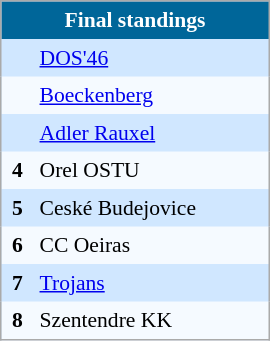<table align=center cellpadding="4" cellspacing="0" style="background: #D0E7FF; border: 1px #aaa solid; border-collapse: collapse; font-size: 90%;" width=180>
<tr align=center bgcolor=#006699 style="color:white;">
<th width=100% colspan=2>Final standings</th>
</tr>
<tr align=center bgcolor=#D0E7FF>
<td></td>
<td align=left><a href='#'>DOS'46</a></td>
</tr>
<tr align=center bgcolor=#F5FAFF>
<td></td>
<td align=left><a href='#'>Boeckenberg</a></td>
</tr>
<tr align=center bgcolor=#D0E7FF>
<td></td>
<td align=left><a href='#'>Adler Rauxel</a></td>
</tr>
<tr align=center bgcolor=#F5FAFF>
<td><strong>4</strong></td>
<td align=left>Orel OSTU</td>
</tr>
<tr align=center bgcolor=#D0E7FF>
<td><strong>5</strong></td>
<td align=left>Ceské Budejovice</td>
</tr>
<tr align=center bgcolor=#F5FAFF>
<td><strong>6</strong></td>
<td align=left>CC Oeiras</td>
</tr>
<tr align=center bgcolor=#D0E7FF>
<td><strong>7</strong></td>
<td align=left><a href='#'>Trojans</a></td>
</tr>
<tr align=center bgcolor=#F5FAFF>
<td><strong>8</strong></td>
<td align=left>Szentendre KK</td>
</tr>
</table>
